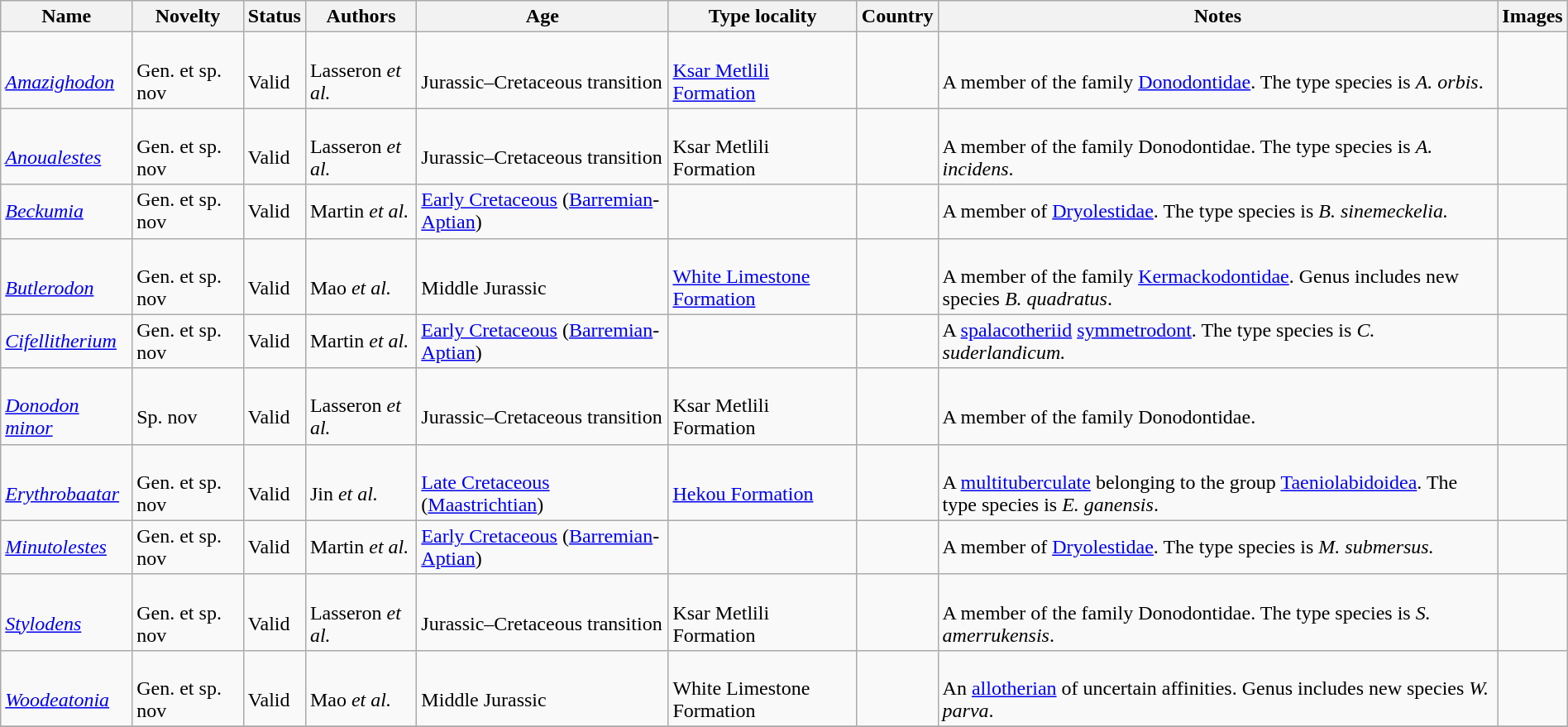<table class="wikitable sortable" align="center" width="100%">
<tr>
<th>Name</th>
<th>Novelty</th>
<th>Status</th>
<th>Authors</th>
<th>Age</th>
<th>Type locality</th>
<th>Country</th>
<th>Notes</th>
<th>Images</th>
</tr>
<tr>
<td><br><em><a href='#'>Amazighodon</a></em></td>
<td><br>Gen. et sp. nov</td>
<td><br>Valid</td>
<td><br>Lasseron <em>et al.</em></td>
<td><br>Jurassic–Cretaceous transition</td>
<td><br><a href='#'>Ksar Metlili Formation</a></td>
<td><br></td>
<td><br>A member of the family <a href='#'>Donodontidae</a>. The type species is <em>A. orbis</em>.</td>
<td></td>
</tr>
<tr>
<td><br><em><a href='#'>Anoualestes</a></em></td>
<td><br>Gen. et sp. nov</td>
<td><br>Valid</td>
<td><br>Lasseron <em>et al.</em></td>
<td><br>Jurassic–Cretaceous transition</td>
<td><br>Ksar Metlili Formation</td>
<td><br></td>
<td><br>A member of the family Donodontidae. The type species is <em>A. incidens</em>.</td>
<td></td>
</tr>
<tr>
<td><em><a href='#'>Beckumia</a></em></td>
<td>Gen. et sp. nov</td>
<td>Valid</td>
<td>Martin <em>et al.</em></td>
<td><a href='#'>Early Cretaceous</a> (<a href='#'>Barremian</a>-<a href='#'>Aptian</a>)</td>
<td></td>
<td></td>
<td>A member of <a href='#'>Dryolestidae</a>. The type species is <em>B. sinemeckelia.</em></td>
<td></td>
</tr>
<tr>
<td><br><em><a href='#'>Butlerodon</a></em></td>
<td><br>Gen. et sp. nov</td>
<td><br>Valid</td>
<td><br>Mao <em>et al.</em></td>
<td><br>Middle Jurassic</td>
<td><br><a href='#'>White Limestone Formation</a></td>
<td><br></td>
<td><br>A member of the family <a href='#'>Kermackodontidae</a>. Genus includes new species <em>B. quadratus</em>.</td>
<td></td>
</tr>
<tr>
<td><em><a href='#'>Cifellitherium</a></em></td>
<td>Gen. et sp. nov</td>
<td>Valid</td>
<td>Martin <em>et al.</em></td>
<td><a href='#'>Early Cretaceous</a> (<a href='#'>Barremian</a>-<a href='#'>Aptian</a>)</td>
<td></td>
<td></td>
<td>A <a href='#'>spalacotheriid</a> <a href='#'>symmetrodont</a>. The type species is <em>C. suderlandicum.</em></td>
<td></td>
</tr>
<tr>
<td><br><em><a href='#'>Donodon minor</a></em></td>
<td><br>Sp. nov</td>
<td><br>Valid</td>
<td><br>Lasseron <em>et al.</em></td>
<td><br>Jurassic–Cretaceous transition</td>
<td><br>Ksar Metlili Formation</td>
<td><br></td>
<td><br>A member of the family Donodontidae.</td>
<td></td>
</tr>
<tr>
<td><br><em><a href='#'>Erythrobaatar</a></em></td>
<td><br>Gen. et sp. nov</td>
<td><br>Valid</td>
<td><br>Jin <em>et al.</em></td>
<td><br><a href='#'>Late Cretaceous</a> (<a href='#'>Maastrichtian</a>)</td>
<td><br><a href='#'>Hekou Formation</a></td>
<td><br></td>
<td><br>A <a href='#'>multituberculate</a> belonging to the group <a href='#'>Taeniolabidoidea</a>. The type species is <em>E. ganensis</em>.</td>
<td></td>
</tr>
<tr>
<td><em><a href='#'>Minutolestes</a></em></td>
<td>Gen. et sp. nov</td>
<td>Valid</td>
<td>Martin <em>et al.</em></td>
<td><a href='#'>Early Cretaceous</a> (<a href='#'>Barremian</a>-<a href='#'>Aptian</a>)</td>
<td></td>
<td></td>
<td>A member of <a href='#'>Dryolestidae</a>. The type species is <em>M. submersus.</em></td>
<td></td>
</tr>
<tr>
<td><br><em><a href='#'>Stylodens</a></em></td>
<td><br>Gen. et sp. nov</td>
<td><br>Valid</td>
<td><br>Lasseron <em>et al.</em></td>
<td><br>Jurassic–Cretaceous transition</td>
<td><br>Ksar Metlili Formation</td>
<td><br></td>
<td><br>A member of the family Donodontidae. The type species is <em>S. amerrukensis</em>.</td>
<td></td>
</tr>
<tr>
<td><br><em><a href='#'>Woodeatonia</a></em></td>
<td><br>Gen. et sp. nov</td>
<td><br>Valid</td>
<td><br>Mao <em>et al.</em></td>
<td><br>Middle Jurassic</td>
<td><br>White Limestone Formation</td>
<td><br></td>
<td><br>An <a href='#'>allotherian</a> of uncertain affinities. Genus includes new species <em>W. parva</em>.</td>
<td></td>
</tr>
<tr>
</tr>
</table>
